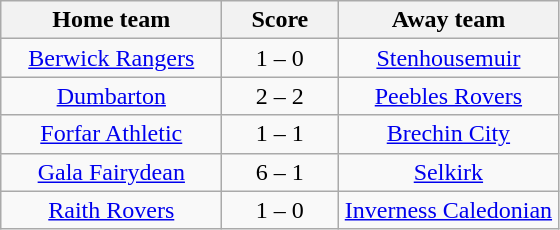<table class="wikitable" style="text-align: center">
<tr>
<th width=140>Home team</th>
<th width=70>Score</th>
<th width=140>Away team</th>
</tr>
<tr>
<td><a href='#'>Berwick Rangers</a></td>
<td>1 – 0</td>
<td><a href='#'>Stenhousemuir</a></td>
</tr>
<tr>
<td><a href='#'>Dumbarton</a></td>
<td>2 – 2</td>
<td><a href='#'>Peebles Rovers</a></td>
</tr>
<tr>
<td><a href='#'>Forfar Athletic</a></td>
<td>1 – 1</td>
<td><a href='#'>Brechin City</a></td>
</tr>
<tr>
<td><a href='#'>Gala Fairydean</a></td>
<td>6 – 1</td>
<td><a href='#'>Selkirk</a></td>
</tr>
<tr>
<td><a href='#'>Raith Rovers</a></td>
<td>1 – 0</td>
<td><a href='#'>Inverness Caledonian</a></td>
</tr>
</table>
